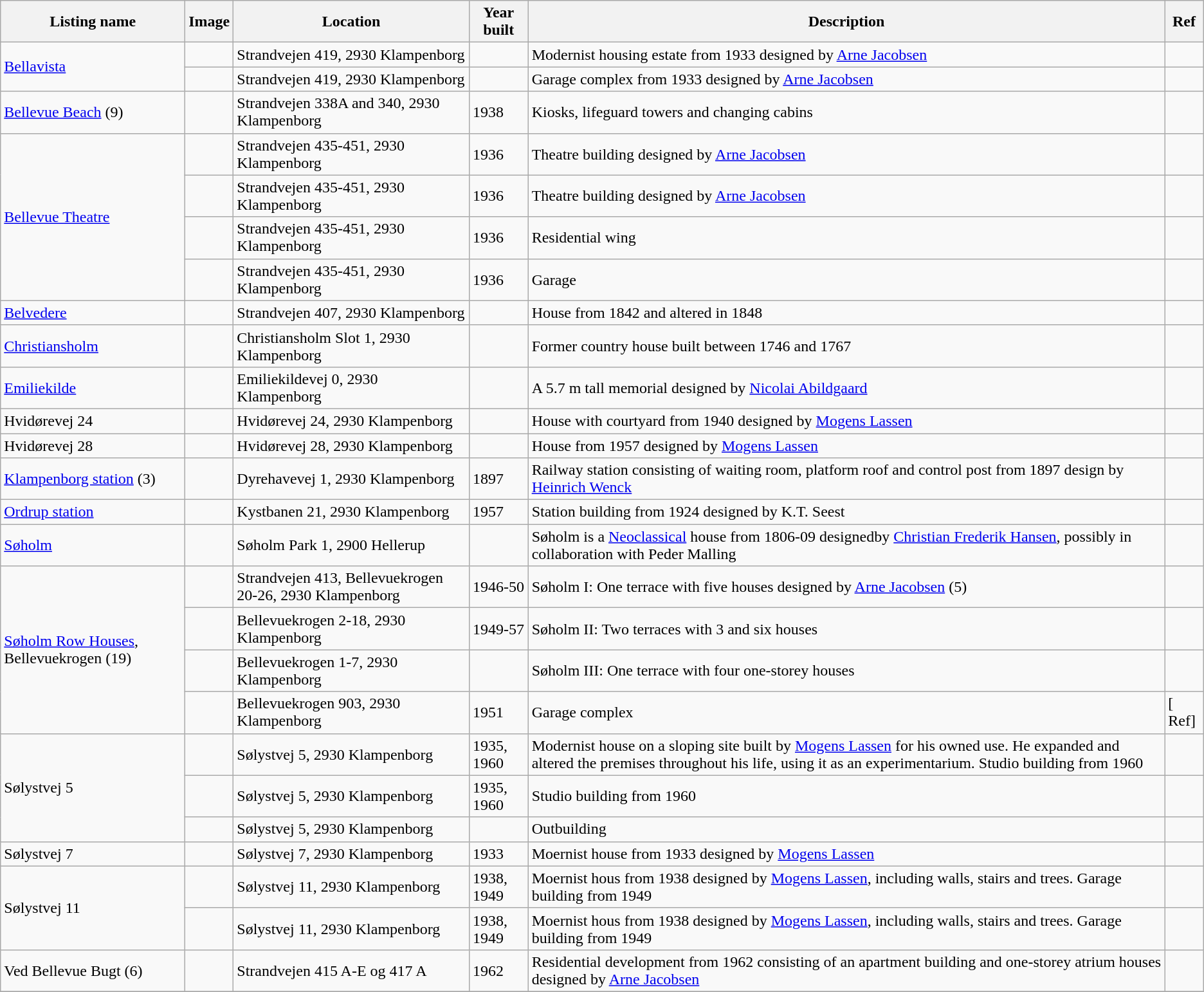<table class="wikitable sortable">
<tr>
<th>Listing name</th>
<th>Image</th>
<th>Location</th>
<th>Year built</th>
<th>Description</th>
<th>Ref</th>
</tr>
<tr>
<td rowspan="2"><a href='#'>Bellavista</a></td>
<td></td>
<td>Strandvejen 419, 2930 Klampenborg</td>
<td></td>
<td>Modernist housing estate from 1933 designed by <a href='#'>Arne Jacobsen</a></td>
<td></td>
</tr>
<tr>
<td></td>
<td>Strandvejen 419, 2930 Klampenborg</td>
<td></td>
<td>Garage complex from 1933 designed by <a href='#'>Arne Jacobsen</a></td>
<td></td>
</tr>
<tr>
<td><a href='#'>Bellevue Beach</a> (9)</td>
<td></td>
<td>Strandvejen 338A and 340, 2930 Klampenborg</td>
<td>1938</td>
<td>Kiosks, lifeguard towers and changing cabins</td>
<td></td>
</tr>
<tr>
<td rowspan="4"><a href='#'>Bellevue Theatre</a></td>
<td></td>
<td>Strandvejen 435-451, 2930 Klampenborg</td>
<td>1936</td>
<td>Theatre building designed by <a href='#'>Arne Jacobsen</a></td>
<td></td>
</tr>
<tr>
<td></td>
<td>Strandvejen 435-451, 2930 Klampenborg</td>
<td>1936</td>
<td>Theatre building designed by <a href='#'>Arne Jacobsen</a></td>
<td></td>
</tr>
<tr>
<td></td>
<td>Strandvejen 435-451, 2930 Klampenborg</td>
<td>1936</td>
<td>Residential wing</td>
<td></td>
</tr>
<tr>
<td></td>
<td>Strandvejen 435-451, 2930 Klampenborg</td>
<td>1936</td>
<td>Garage</td>
<td></td>
</tr>
<tr>
<td><a href='#'>Belvedere</a></td>
<td></td>
<td>Strandvejen 407, 2930 Klampenborg</td>
<td></td>
<td>House from 1842 and altered in 1848</td>
<td></td>
</tr>
<tr>
<td><a href='#'>Christiansholm</a></td>
<td></td>
<td>Christiansholm Slot 1, 2930 Klampenborg</td>
<td></td>
<td>Former country house built between 1746 and 1767</td>
<td></td>
</tr>
<tr>
<td><a href='#'>Emiliekilde</a></td>
<td></td>
<td>Emiliekildevej 0, 2930 Klampenborg</td>
<td></td>
<td>A 5.7 m tall memorial designed by <a href='#'>Nicolai Abildgaard</a></td>
<td></td>
</tr>
<tr>
<td>Hvidørevej 24</td>
<td></td>
<td>Hvidørevej 24, 2930 Klampenborg</td>
<td></td>
<td>House with courtyard from 1940 designed by <a href='#'>Mogens Lassen</a></td>
<td></td>
</tr>
<tr>
<td>Hvidørevej 28</td>
<td></td>
<td>Hvidørevej 28, 2930 Klampenborg</td>
<td></td>
<td>House from 1957 designed by <a href='#'>Mogens Lassen</a></td>
<td></td>
</tr>
<tr>
<td><a href='#'>Klampenborg station</a> (3)</td>
<td></td>
<td>Dyrehavevej 1, 2930 Klampenborg</td>
<td>1897</td>
<td>Railway station consisting of waiting room, platform roof and control post  from 1897 design by <a href='#'>Heinrich Wenck</a></td>
<td></td>
</tr>
<tr>
<td><a href='#'>Ordrup station</a></td>
<td></td>
<td>Kystbanen 21, 2930 Klampenborg</td>
<td>1957</td>
<td>Station building from 1924 designed by K.T. Seest</td>
<td></td>
</tr>
<tr>
<td><a href='#'>Søholm</a></td>
<td></td>
<td>Søholm Park 1, 2900 Hellerup</td>
<td></td>
<td>Søholm is a <a href='#'>Neoclassical</a> house from 1806-09 designedby <a href='#'>Christian Frederik Hansen</a>, possibly in collaboration with Peder Malling</td>
<td></td>
</tr>
<tr>
<td rowspan="4"><a href='#'>Søholm Row Houses</a>, Bellevuekrogen (19)</td>
<td></td>
<td>Strandvejen 413, Bellevuekrogen 20-26, 2930 Klampenborg</td>
<td>1946-50</td>
<td>Søholm I: One terrace with five houses designed by <a href='#'>Arne Jacobsen</a>  (5)</td>
<td></td>
</tr>
<tr>
<td></td>
<td>Bellevuekrogen 2-18, 2930 Klampenborg</td>
<td>1949-57</td>
<td>Søholm II: Two terraces with 3 and six houses</td>
<td></td>
</tr>
<tr>
<td></td>
<td>Bellevuekrogen 1-7, 2930 Klampenborg</td>
<td></td>
<td>Søholm III: One terrace with four one-storey houses</td>
<td></td>
</tr>
<tr>
<td></td>
<td>Bellevuekrogen 903, 2930 Klampenborg</td>
<td>1951</td>
<td>Garage complex</td>
<td>[  Ref]</td>
</tr>
<tr>
<td rowspan="3">Sølystvej 5</td>
<td></td>
<td>Sølystvej 5, 2930 Klampenborg</td>
<td>1935, 1960</td>
<td>Modernist house on a sloping site built by <a href='#'>Mogens Lassen</a> for his owned use. He expanded and altered the premises throughout his life, using it as an experimentarium. Studio building from 1960</td>
<td></td>
</tr>
<tr>
<td></td>
<td>Sølystvej 5, 2930 Klampenborg</td>
<td>1935, 1960</td>
<td>Studio building from 1960</td>
<td></td>
</tr>
<tr>
<td></td>
<td>Sølystvej 5, 2930 Klampenborg</td>
<td></td>
<td>Outbuilding</td>
<td></td>
</tr>
<tr>
<td>Sølystvej 7</td>
<td></td>
<td>Sølystvej 7, 2930 Klampenborg</td>
<td>1933</td>
<td>Moernist house from 1933 designed by <a href='#'>Mogens Lassen</a></td>
<td></td>
</tr>
<tr>
<td rowspan="2">Sølystvej 11</td>
<td></td>
<td>Sølystvej 11, 2930 Klampenborg</td>
<td>1938, 1949</td>
<td>Moernist hous from 1938 designed by <a href='#'>Mogens Lassen</a>, including walls, stairs and trees. Garage building from 1949</td>
<td></td>
</tr>
<tr>
<td></td>
<td>Sølystvej 11, 2930 Klampenborg</td>
<td>1938, 1949</td>
<td>Moernist hous from 1938 designed by <a href='#'>Mogens Lassen</a>, including walls, stairs and trees. Garage building from 1949</td>
<td></td>
</tr>
<tr>
<td>Ved Bellevue Bugt (6)</td>
<td></td>
<td>Strandvejen 415 A-E og 417 A</td>
<td>1962</td>
<td>Residential development from 1962 consisting of an apartment building and one-storey atrium houses designed by <a href='#'>Arne Jacobsen</a></td>
<td></td>
</tr>
<tr>
</tr>
</table>
